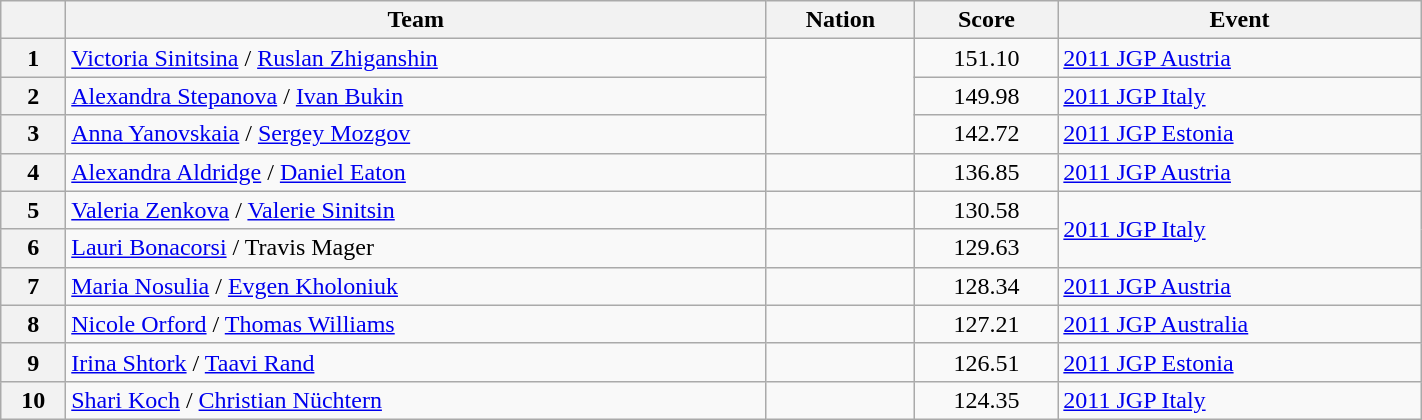<table class="wikitable sortable" style="text-align:left; width:75%">
<tr>
<th scope="col"></th>
<th scope="col">Team</th>
<th scope="col">Nation</th>
<th scope="col">Score</th>
<th scope="col">Event</th>
</tr>
<tr>
<th scope="row">1</th>
<td><a href='#'>Victoria Sinitsina</a> / <a href='#'>Ruslan Zhiganshin</a></td>
<td rowspan="3"></td>
<td align="center">151.10</td>
<td><a href='#'>2011 JGP Austria</a></td>
</tr>
<tr>
<th scope="row">2</th>
<td><a href='#'>Alexandra Stepanova</a> / <a href='#'>Ivan Bukin</a></td>
<td align="center">149.98</td>
<td><a href='#'>2011 JGP Italy</a></td>
</tr>
<tr>
<th scope="row">3</th>
<td><a href='#'>Anna Yanovskaia</a> / <a href='#'>Sergey Mozgov</a></td>
<td align="center">142.72</td>
<td><a href='#'>2011 JGP Estonia</a></td>
</tr>
<tr>
<th scope="row">4</th>
<td><a href='#'>Alexandra Aldridge</a> / <a href='#'>Daniel Eaton</a></td>
<td></td>
<td align="center">136.85</td>
<td><a href='#'>2011 JGP Austria</a></td>
</tr>
<tr>
<th scope="row">5</th>
<td><a href='#'>Valeria Zenkova</a> / <a href='#'>Valerie Sinitsin</a></td>
<td></td>
<td align="center">130.58</td>
<td rowspan="2"><a href='#'>2011 JGP Italy</a></td>
</tr>
<tr>
<th scope="row">6</th>
<td><a href='#'>Lauri Bonacorsi</a> / Travis Mager</td>
<td></td>
<td align="center">129.63</td>
</tr>
<tr>
<th scope="row">7</th>
<td><a href='#'>Maria Nosulia</a> / <a href='#'>Evgen Kholoniuk</a></td>
<td></td>
<td align="center">128.34</td>
<td><a href='#'>2011 JGP Austria</a></td>
</tr>
<tr>
<th scope="row">8</th>
<td><a href='#'>Nicole Orford</a> / <a href='#'>Thomas Williams</a></td>
<td></td>
<td align="center">127.21</td>
<td><a href='#'>2011 JGP Australia</a></td>
</tr>
<tr>
<th scope="row">9</th>
<td><a href='#'>Irina Shtork</a> / <a href='#'>Taavi Rand</a></td>
<td></td>
<td align="center">126.51</td>
<td><a href='#'>2011 JGP Estonia</a></td>
</tr>
<tr>
<th scope="row">10</th>
<td><a href='#'>Shari Koch</a> / <a href='#'>Christian Nüchtern</a></td>
<td></td>
<td align="center">124.35</td>
<td><a href='#'>2011 JGP Italy</a></td>
</tr>
</table>
